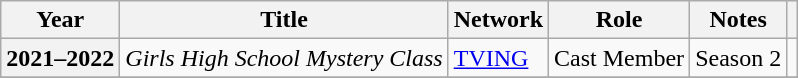<table class="wikitable sortable plainrowheaders">
<tr>
<th scope="col">Year</th>
<th scope="col">Title</th>
<th scope="col">Network</th>
<th scope="col">Role</th>
<th scope="col">Notes</th>
<th scope="col" class="unsortable"></th>
</tr>
<tr>
<th scope="row">2021–2022</th>
<td><em>Girls High School Mystery Class</em></td>
<td><a href='#'>TVING</a></td>
<td>Cast Member</td>
<td>Season 2</td>
<td></td>
</tr>
<tr>
</tr>
</table>
